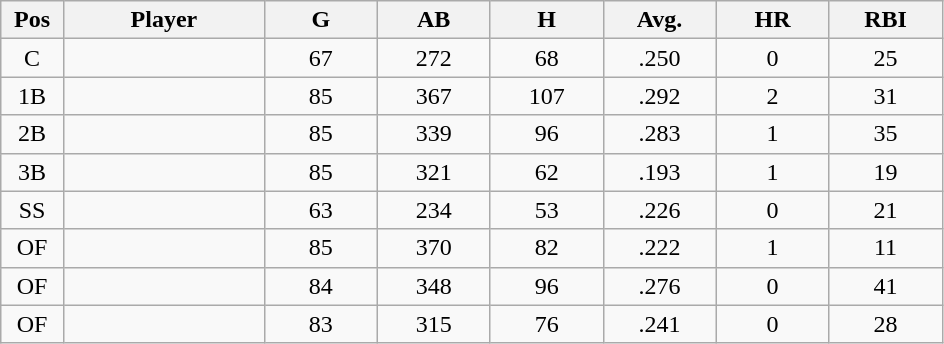<table class="wikitable sortable">
<tr>
<th bgcolor="#DDDDFF" width="5%">Pos</th>
<th bgcolor="#DDDDFF" width="16%">Player</th>
<th bgcolor="#DDDDFF" width="9%">G</th>
<th bgcolor="#DDDDFF" width="9%">AB</th>
<th bgcolor="#DDDDFF" width="9%">H</th>
<th bgcolor="#DDDDFF" width="9%">Avg.</th>
<th bgcolor="#DDDDFF" width="9%">HR</th>
<th bgcolor="#DDDDFF" width="9%">RBI</th>
</tr>
<tr align="center">
<td>C</td>
<td></td>
<td>67</td>
<td>272</td>
<td>68</td>
<td>.250</td>
<td>0</td>
<td>25</td>
</tr>
<tr align="center">
<td>1B</td>
<td></td>
<td>85</td>
<td>367</td>
<td>107</td>
<td>.292</td>
<td>2</td>
<td>31</td>
</tr>
<tr align="center">
<td>2B</td>
<td></td>
<td>85</td>
<td>339</td>
<td>96</td>
<td>.283</td>
<td>1</td>
<td>35</td>
</tr>
<tr align="center">
<td>3B</td>
<td></td>
<td>85</td>
<td>321</td>
<td>62</td>
<td>.193</td>
<td>1</td>
<td>19</td>
</tr>
<tr align="center">
<td>SS</td>
<td></td>
<td>63</td>
<td>234</td>
<td>53</td>
<td>.226</td>
<td>0</td>
<td>21</td>
</tr>
<tr align="center">
<td>OF</td>
<td></td>
<td>85</td>
<td>370</td>
<td>82</td>
<td>.222</td>
<td>1</td>
<td>11</td>
</tr>
<tr align="center">
<td>OF</td>
<td></td>
<td>84</td>
<td>348</td>
<td>96</td>
<td>.276</td>
<td>0</td>
<td>41</td>
</tr>
<tr align="center">
<td>OF</td>
<td></td>
<td>83</td>
<td>315</td>
<td>76</td>
<td>.241</td>
<td>0</td>
<td>28</td>
</tr>
</table>
